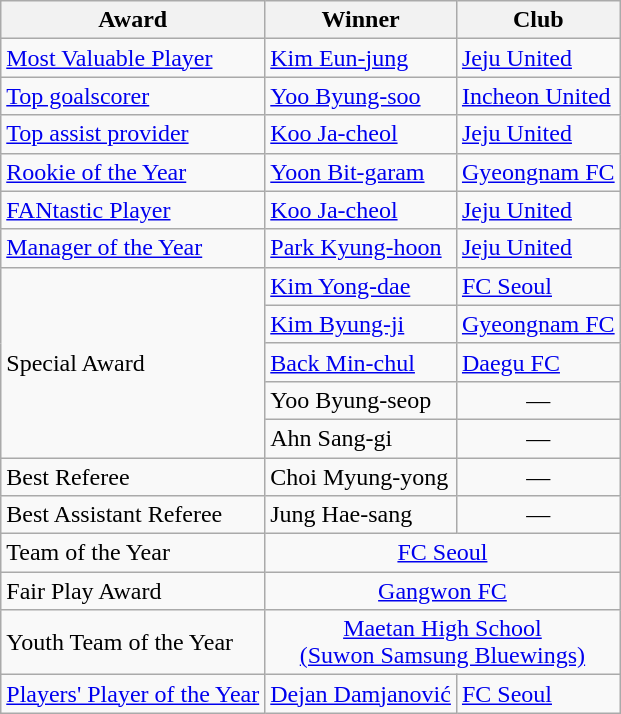<table class="wikitable">
<tr>
<th>Award</th>
<th>Winner</th>
<th>Club</th>
</tr>
<tr>
<td><a href='#'>Most Valuable Player</a></td>
<td> <a href='#'>Kim Eun-jung</a></td>
<td><a href='#'>Jeju United</a></td>
</tr>
<tr>
<td><a href='#'>Top goalscorer</a></td>
<td> <a href='#'>Yoo Byung-soo</a></td>
<td><a href='#'>Incheon United</a></td>
</tr>
<tr>
<td><a href='#'>Top assist provider</a></td>
<td> <a href='#'>Koo Ja-cheol</a></td>
<td><a href='#'>Jeju United</a></td>
</tr>
<tr>
<td><a href='#'>Rookie of the Year</a></td>
<td> <a href='#'>Yoon Bit-garam</a></td>
<td><a href='#'>Gyeongnam FC</a></td>
</tr>
<tr>
<td><a href='#'>FANtastic Player</a></td>
<td> <a href='#'>Koo Ja-cheol</a></td>
<td><a href='#'>Jeju United</a></td>
</tr>
<tr>
<td><a href='#'>Manager of the Year</a></td>
<td> <a href='#'>Park Kyung-hoon</a></td>
<td><a href='#'>Jeju United</a></td>
</tr>
<tr>
<td rowspan="5">Special Award</td>
<td> <a href='#'>Kim Yong-dae</a></td>
<td><a href='#'>FC Seoul</a></td>
</tr>
<tr>
<td> <a href='#'>Kim Byung-ji</a></td>
<td><a href='#'>Gyeongnam FC</a></td>
</tr>
<tr>
<td> <a href='#'>Back Min-chul</a></td>
<td><a href='#'>Daegu FC</a></td>
</tr>
<tr>
<td> Yoo Byung-seop</td>
<td align="center">—</td>
</tr>
<tr>
<td> Ahn Sang-gi</td>
<td align="center">—</td>
</tr>
<tr>
<td>Best Referee</td>
<td> Choi Myung-yong</td>
<td align="center">—</td>
</tr>
<tr>
<td>Best Assistant Referee</td>
<td> Jung Hae-sang</td>
<td align="center">—</td>
</tr>
<tr>
<td>Team of the Year</td>
<td colspan="2" align="center"><a href='#'>FC Seoul</a></td>
</tr>
<tr>
<td>Fair Play Award</td>
<td colspan="2" align="center"><a href='#'>Gangwon FC</a></td>
</tr>
<tr>
<td>Youth Team of the Year</td>
<td colspan="2" align="center"><a href='#'>Maetan High School<br>(Suwon Samsung Bluewings)</a></td>
</tr>
<tr>
<td><a href='#'>Players' Player of the Year</a></td>
<td> <a href='#'>Dejan Damjanović</a></td>
<td><a href='#'>FC Seoul</a></td>
</tr>
</table>
